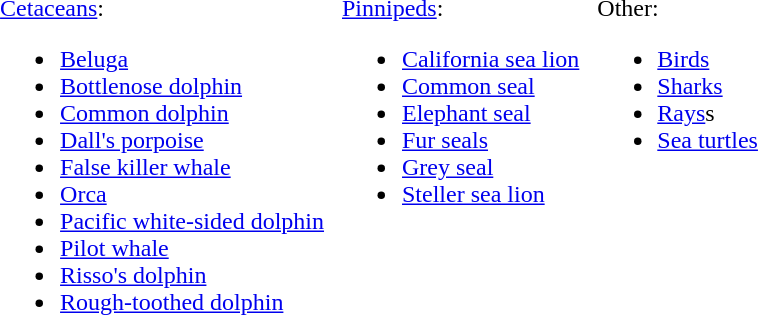<table border="0" cellpadding="0" cellspacing="12" style="margin:auto;">
<tr valign="top">
<td><a href='#'>Cetaceans</a>:<br><ul><li><a href='#'>Beluga</a></li><li><a href='#'>Bottlenose dolphin</a></li><li><a href='#'>Common dolphin</a></li><li><a href='#'>Dall's porpoise</a></li><li><a href='#'>False killer whale</a></li><li><a href='#'>Orca</a></li><li><a href='#'>Pacific white-sided dolphin</a></li><li><a href='#'>Pilot whale</a></li><li><a href='#'>Risso's dolphin</a></li><li><a href='#'>Rough-toothed dolphin</a></li></ul></td>
<td><a href='#'>Pinnipeds</a>:<br><ul><li><a href='#'>California sea lion</a></li><li><a href='#'>Common seal</a></li><li><a href='#'>Elephant seal</a></li><li><a href='#'>Fur seals</a></li><li><a href='#'>Grey seal</a></li><li><a href='#'>Steller sea lion</a></li></ul></td>
<td>Other:<br><ul><li><a href='#'>Birds</a></li><li><a href='#'>Sharks</a></li><li><a href='#'>Rays</a>s</li><li><a href='#'>Sea turtles</a></li></ul></td>
</tr>
</table>
